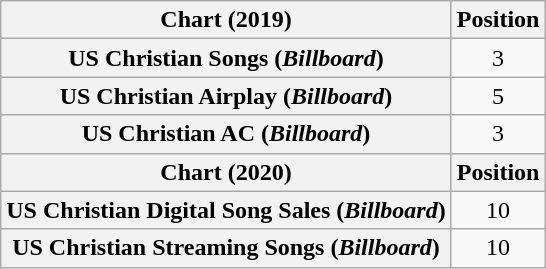<table class="wikitable sortable plainrowheaders" style="text-align:center">
<tr>
<th scope="col">Chart (2019)</th>
<th scope="col">Position</th>
</tr>
<tr>
<th scope="row">US Christian Songs (<em>Billboard</em>)</th>
<td>3</td>
</tr>
<tr>
<th scope="row">US Christian Airplay (<em>Billboard</em>)</th>
<td>5</td>
</tr>
<tr>
<th scope="row">US Christian AC (<em>Billboard</em>)</th>
<td>3</td>
</tr>
<tr>
<th scope="col">Chart (2020)</th>
<th scope="col">Position</th>
</tr>
<tr>
<th scope="row">US Christian Digital Song Sales (<em>Billboard</em>)</th>
<td>10</td>
</tr>
<tr>
<th scope="row">US Christian Streaming Songs (<em>Billboard</em>)</th>
<td>10</td>
</tr>
</table>
